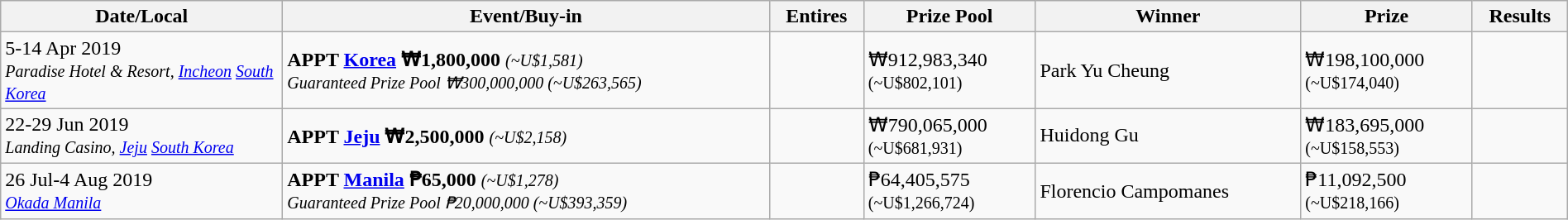<table class="wikitable" width="100%">
<tr>
<th width="18%">Date/Local</th>
<th !width="15%">Event/Buy-in</th>
<th !width="10%">Entires</th>
<th !width="10%">Prize Pool</th>
<th !width="27%">Winner</th>
<th !width="10%">Prize</th>
<th !width="10%">Results</th>
</tr>
<tr>
<td>5-14 Apr 2019<br><small><em>Paradise Hotel & Resort, <a href='#'>Incheon</a> <a href='#'>South Korea</a></em></small></td>
<td> <strong>APPT <a href='#'>Korea</a> ₩1,800,000</strong> <em><small>(~U$1,581)</small></em><br><small><em>Guaranteed Prize Pool ₩300,000,000 (~U$263,565)</em></small></td>
<td></td>
<td>₩912,983,340<br><small>(~U$802,101)</small></td>
<td> Park Yu Cheung</td>
<td>₩198,100,000<br><small>(~U$174,040)</small></td>
<td></td>
</tr>
<tr>
<td>22-29 Jun 2019<br><small><em>Landing Casino, <a href='#'>Jeju</a> <a href='#'>South Korea</a></em></small></td>
<td> <strong>APPT <a href='#'>Jeju</a> ₩2,500,000</strong> <em><small>(~U$2,158)</small></em></td>
<td></td>
<td>₩790,065,000<br><small>(~U$681,931)</small></td>
<td> Huidong Gu</td>
<td>₩183,695,000	<br><small>(~U$158,553)</small></td>
<td></td>
</tr>
<tr>
<td>26 Jul-4 Aug 2019<br><small><em><a href='#'>Okada Manila</a></em></small></td>
<td> <strong>APPT <a href='#'>Manila</a> ₱65,000</strong> <em><small>(~U$1,278)</small></em><br><small><em>Guaranteed Prize Pool ₱20,000,000 (~U$393,359)</em></small></td>
<td></td>
<td>₱64,405,575<br><small>(~U$1,266,724)</small></td>
<td> Florencio Campomanes</td>
<td>₱11,092,500<br><small>(~U$218,166)</small></td>
<td></td>
</tr>
</table>
